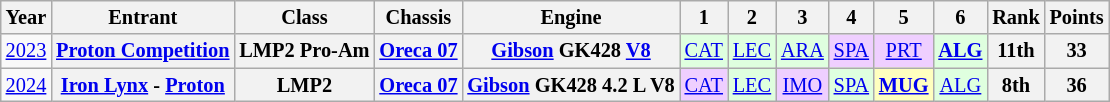<table class="wikitable" style="text-align:center; font-size:85%">
<tr>
<th>Year</th>
<th>Entrant</th>
<th>Class</th>
<th>Chassis</th>
<th>Engine</th>
<th>1</th>
<th>2</th>
<th>3</th>
<th>4</th>
<th>5</th>
<th>6</th>
<th>Rank</th>
<th>Points</th>
</tr>
<tr>
<td><a href='#'>2023</a></td>
<th nowrap><a href='#'>Proton Competition</a></th>
<th nowrap>LMP2 Pro-Am</th>
<th nowrap><a href='#'>Oreca 07</a></th>
<th nowrap><a href='#'>Gibson</a> GK428 <a href='#'>V8</a></th>
<td style="background:#DFFFDF;"><a href='#'>CAT</a><br></td>
<td style="background:#DFFFDF;"><a href='#'>LEC</a><br></td>
<td style="background:#DFFFDF;"><a href='#'>ARA</a><br></td>
<td style="background:#EFCFFF;"><a href='#'>SPA</a><br></td>
<td style="background:#EFCFFF;"><a href='#'>PRT</a><br></td>
<td style="background:#DFFFDF;"><strong><a href='#'>ALG</a></strong><br></td>
<th>11th</th>
<th>33</th>
</tr>
<tr>
<td><a href='#'>2024</a></td>
<th nowrap><a href='#'>Iron Lynx</a> - <a href='#'>Proton</a></th>
<th>LMP2</th>
<th nowrap><a href='#'>Oreca 07</a></th>
<th nowrap><a href='#'>Gibson</a> GK428 4.2 L V8</th>
<td style="background:#EFCFFF;"><a href='#'>CAT</a><br></td>
<td style="background:#DFFFDF;"><a href='#'>LEC</a><br></td>
<td style="background:#EFCFFF;"><a href='#'>IMO</a><br></td>
<td style="background:#DFFFDF;"><a href='#'>SPA</a><br></td>
<td style="background:#FFFFBF;"><strong><a href='#'>MUG</a></strong><br></td>
<td style="background:#DFFFDF;"><a href='#'>ALG</a><br></td>
<th>8th</th>
<th>36</th>
</tr>
</table>
